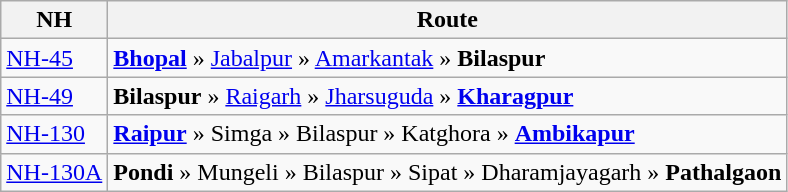<table class="wikitable sortable">
<tr>
<th>NH</th>
<th>Route</th>
</tr>
<tr>
<td><a href='#'>NH-45</a></td>
<td><strong><a href='#'>Bhopal</a></strong> » <a href='#'>Jabalpur</a> » <a href='#'>Amarkantak</a> » <strong>Bilaspur</strong></td>
</tr>
<tr>
<td><a href='#'>NH-49</a></td>
<td><strong>Bilaspur</strong> » <a href='#'>Raigarh</a> »  <a href='#'>Jharsuguda</a> » <strong><a href='#'>Kharagpur</a></strong></td>
</tr>
<tr>
<td><a href='#'>NH-130</a></td>
<td><strong><a href='#'>Raipur</a></strong> » Simga » Bilaspur » Katghora » <strong><a href='#'>Ambikapur</a></strong></td>
</tr>
<tr>
<td><a href='#'>NH-130A</a></td>
<td><strong>Pondi</strong> » Mungeli » Bilaspur » Sipat » Dharamjayagarh » <strong>Pathalgaon</strong></td>
</tr>
</table>
